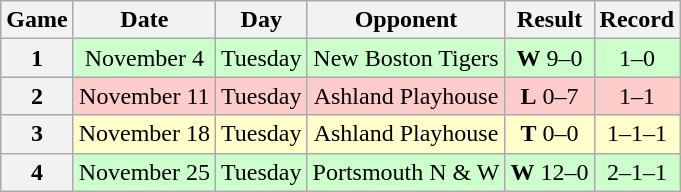<table class="wikitable" style="text-align:center">
<tr>
<th>Game</th>
<th>Date</th>
<th>Day</th>
<th>Opponent</th>
<th>Result</th>
<th>Record</th>
</tr>
<tr style="background:#cfc;">
<th scope="row">1</th>
<td>November 4</td>
<td>Tuesday</td>
<td>New Boston Tigers</td>
<td><strong>W</strong> 9–0</td>
<td>1–0</td>
</tr>
<tr style="background:#fcc;">
<th scope="row">2</th>
<td>November 11</td>
<td>Tuesday</td>
<td>Ashland Playhouse</td>
<td><strong>L</strong> 0–7</td>
<td>1–1</td>
</tr>
<tr style="background:#ffc;">
<th scope="row">3</th>
<td>November 18</td>
<td>Tuesday</td>
<td>Ashland Playhouse</td>
<td><strong>T</strong> 0–0</td>
<td>1–1–1</td>
</tr>
<tr style="background:#cfc;">
<th scope="row">4</th>
<td>November 25</td>
<td>Tuesday</td>
<td>Portsmouth N & W</td>
<td><strong>W</strong> 12–0</td>
<td>2–1–1</td>
</tr>
</table>
